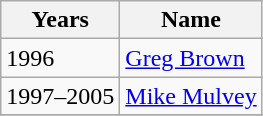<table class="wikitable">
<tr>
<th>Years</th>
<th>Name</th>
</tr>
<tr>
<td>1996</td>
<td> <a href='#'>Greg Brown</a></td>
</tr>
<tr>
<td>1997–2005</td>
<td> <a href='#'>Mike Mulvey</a></td>
</tr>
<tr>
</tr>
</table>
